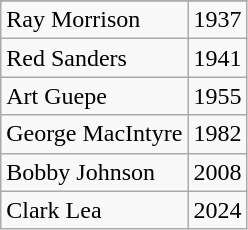<table class="wikitable">
<tr>
</tr>
<tr>
<td>Ray Morrison</td>
<td>1937</td>
</tr>
<tr>
<td>Red Sanders</td>
<td>1941</td>
</tr>
<tr>
<td>Art Guepe</td>
<td>1955</td>
</tr>
<tr>
<td>George MacIntyre</td>
<td>1982</td>
</tr>
<tr>
<td>Bobby Johnson</td>
<td>2008</td>
</tr>
<tr>
<td>Clark Lea</td>
<td>2024</td>
</tr>
</table>
